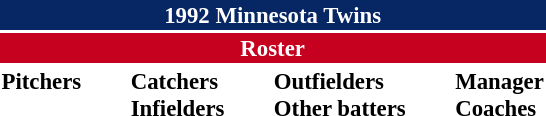<table class="toccolours" style="font-size: 95%;">
<tr>
<th colspan="10" style="background-color: #072764; color: #FFFFFF; text-align: center;">1992 Minnesota Twins</th>
</tr>
<tr>
<td colspan="10" style="background-color: #c6011f; color: white; text-align: center;"><strong>Roster</strong></td>
</tr>
<tr>
<td valign="top"><strong>Pitchers</strong><br>















</td>
<td width="25px"></td>
<td valign="top"><strong>Catchers</strong><br>


<strong>Infielders</strong>









</td>
<td width="25px"></td>
<td valign="top"><strong>Outfielders</strong><br>







<strong>Other batters</strong>
</td>
<td width="25px"></td>
<td valign="top"><strong>Manager</strong><br>
<strong>Coaches</strong>




</td>
</tr>
<tr>
</tr>
</table>
